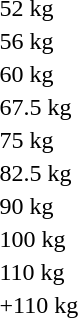<table>
<tr>
<td>52 kg<br></td>
<td></td>
<td></td>
<td></td>
</tr>
<tr>
<td>56 kg<br></td>
<td></td>
<td></td>
<td></td>
</tr>
<tr>
<td>60 kg<br></td>
<td></td>
<td></td>
<td></td>
</tr>
<tr>
<td>67.5 kg<br></td>
<td></td>
<td></td>
<td></td>
</tr>
<tr>
<td>75 kg<br></td>
<td></td>
<td></td>
<td></td>
</tr>
<tr>
<td>82.5 kg<br></td>
<td></td>
<td></td>
<td></td>
</tr>
<tr>
<td>90 kg<br></td>
<td></td>
<td></td>
<td></td>
</tr>
<tr>
<td>100 kg<br></td>
<td></td>
<td></td>
<td></td>
</tr>
<tr>
<td>110 kg<br></td>
<td></td>
<td></td>
<td></td>
</tr>
<tr>
<td>+110 kg<br></td>
<td></td>
<td></td>
<td></td>
</tr>
</table>
